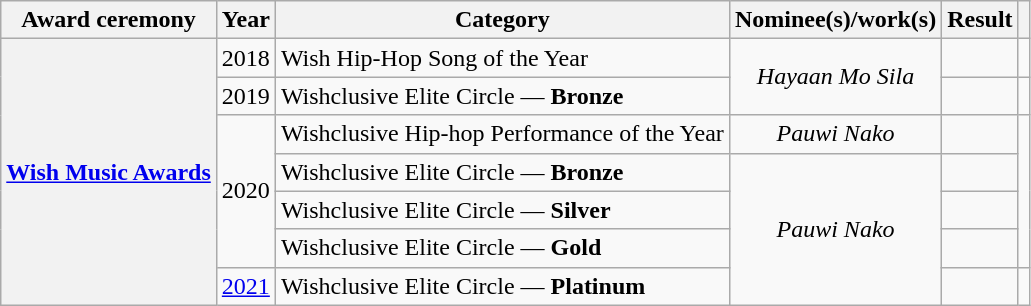<table class="wikitable sortable">
<tr>
<th>Award ceremony</th>
<th>Year</th>
<th>Category</th>
<th>Nominee(s)/work(s)</th>
<th>Result</th>
<th></th>
</tr>
<tr>
<th rowspan="7"><a href='#'>Wish Music Awards</a></th>
<td>2018</td>
<td>Wish Hip-Hop Song of the Year</td>
<td align="center"; rowspan="2"><em>Hayaan Mo Sila</em><br></td>
<td></td>
<td></td>
</tr>
<tr>
<td>2019</td>
<td>Wishclusive Elite Circle — <strong>Bronze</strong></td>
<td></td>
<td></td>
</tr>
<tr>
<td rowspan="4">2020</td>
<td>Wishclusive Hip-hop Performance of the Year</td>
<td align="center"><em>Pauwi Nako</em><br></td>
<td></td>
<td rowspan="4"></td>
</tr>
<tr>
<td>Wishclusive Elite Circle — <strong>Bronze</strong></td>
<td rowspan="4" align="center"><em>Pauwi Nako</em><br></td>
<td></td>
</tr>
<tr>
<td>Wishclusive Elite Circle — <strong>Silver</strong></td>
<td></td>
</tr>
<tr>
<td>Wishclusive Elite Circle — <strong>Gold</strong></td>
<td></td>
</tr>
<tr>
<td><a href='#'>2021</a></td>
<td>Wishclusive Elite Circle — <strong>Platinum</strong></td>
<td></td>
<td></td>
</tr>
</table>
